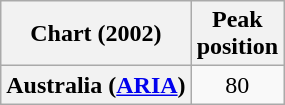<table class="wikitable plainrowheaders" style="text-align:center">
<tr>
<th scope="col">Chart (2002)</th>
<th scope="col">Peak<br>position</th>
</tr>
<tr>
<th scope="row">Australia (<a href='#'>ARIA</a>)</th>
<td>80</td>
</tr>
</table>
